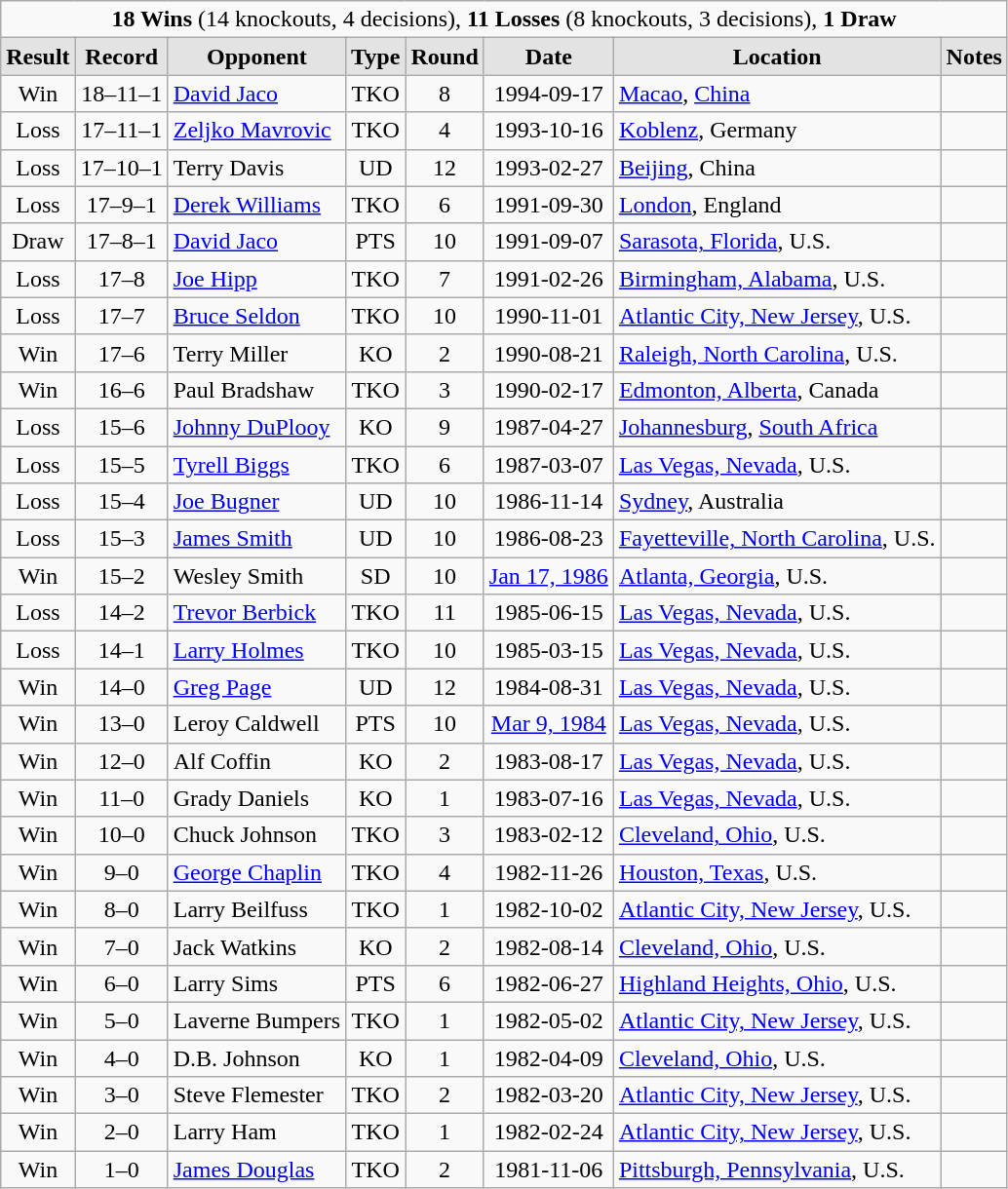<table class="wikitable" style="text-align:center;">
<tr>
<td colspan="8"><strong>18 Wins</strong> (14 knockouts, 4 decisions), <strong>11 Losses</strong> (8 knockouts, 3 decisions), <strong>1 Draw</strong> </td>
</tr>
<tr>
<td style="border-style: none none solid solid; background: #e3e3e3"><strong>Result</strong></td>
<td style="border-style: none none solid solid; background: #e3e3e3"><strong>Record</strong></td>
<td style="border-style: none none solid solid; background: #e3e3e3"><strong>Opponent</strong></td>
<td style="border-style: none none solid solid; background: #e3e3e3"><strong>Type</strong></td>
<td style="border-style: none none solid solid; background: #e3e3e3"><strong>Round</strong></td>
<td style="border-style: none none solid solid; background: #e3e3e3"><strong>Date</strong></td>
<td style="border-style: none none solid solid; background: #e3e3e3"><strong>Location</strong></td>
<td style="border-style: none none solid solid; background: #e3e3e3"><strong>Notes</strong></td>
</tr>
<tr align=center>
<td>Win</td>
<td>18–11–1</td>
<td align=left> <a href='#'>David Jaco</a></td>
<td>TKO</td>
<td>8</td>
<td>1994-09-17</td>
<td align=left> <a href='#'>Macao</a>, <a href='#'>China</a></td>
<td align=left></td>
</tr>
<tr>
<td>Loss</td>
<td>17–11–1</td>
<td align=left> <a href='#'>Zeljko Mavrovic</a></td>
<td>TKO</td>
<td>4</td>
<td>1993-10-16</td>
<td align=left> <a href='#'>Koblenz</a>, Germany</td>
<td align=left></td>
</tr>
<tr>
<td>Loss</td>
<td>17–10–1</td>
<td align=left> Terry Davis</td>
<td>UD</td>
<td>12</td>
<td>1993-02-27</td>
<td align=left> <a href='#'>Beijing</a>, China</td>
<td align=left></td>
</tr>
<tr>
<td>Loss</td>
<td>17–9–1</td>
<td align=left> <a href='#'>Derek Williams</a></td>
<td>TKO</td>
<td>6</td>
<td>1991-09-30</td>
<td align=left> <a href='#'>London</a>, England</td>
<td align=left></td>
</tr>
<tr>
<td> Draw</td>
<td>17–8–1</td>
<td align=left> <a href='#'>David Jaco</a></td>
<td>PTS</td>
<td>10</td>
<td>1991-09-07</td>
<td align=left> <a href='#'>Sarasota, Florida</a>, U.S.</td>
<td align=left></td>
</tr>
<tr>
<td>Loss</td>
<td>17–8</td>
<td align=left> <a href='#'>Joe Hipp</a></td>
<td>TKO</td>
<td>7</td>
<td>1991-02-26</td>
<td align=left> <a href='#'>Birmingham, Alabama</a>, U.S.</td>
<td align=left></td>
</tr>
<tr>
<td>Loss</td>
<td>17–7</td>
<td align=left> <a href='#'>Bruce Seldon</a></td>
<td>TKO</td>
<td>10</td>
<td>1990-11-01</td>
<td align=left> <a href='#'>Atlantic City, New Jersey</a>, U.S.</td>
<td align=left></td>
</tr>
<tr>
<td>Win</td>
<td>17–6</td>
<td align=left> Terry Miller</td>
<td>KO</td>
<td>2</td>
<td>1990-08-21</td>
<td align=left> <a href='#'>Raleigh, North Carolina</a>, U.S.</td>
<td align=left></td>
</tr>
<tr>
<td>Win</td>
<td>16–6</td>
<td align=left> Paul Bradshaw</td>
<td>TKO</td>
<td>3</td>
<td>1990-02-17</td>
<td align=left> <a href='#'>Edmonton, Alberta</a>, Canada</td>
<td align=left></td>
</tr>
<tr>
<td>Loss</td>
<td>15–6</td>
<td align=left> <a href='#'>Johnny DuPlooy</a></td>
<td>KO</td>
<td>9</td>
<td>1987-04-27</td>
<td align=left> <a href='#'>Johannesburg</a>, <a href='#'>South Africa</a></td>
<td align=left></td>
</tr>
<tr>
<td>Loss</td>
<td>15–5</td>
<td align=left> <a href='#'>Tyrell Biggs</a></td>
<td>TKO</td>
<td>6</td>
<td>1987-03-07</td>
<td align=left> <a href='#'>Las Vegas, Nevada</a>, U.S.</td>
<td align=left></td>
</tr>
<tr>
<td>Loss</td>
<td>15–4</td>
<td align=left> <a href='#'>Joe Bugner</a></td>
<td>UD</td>
<td>10</td>
<td>1986-11-14</td>
<td align=left> <a href='#'>Sydney</a>, Australia</td>
<td align=left></td>
</tr>
<tr>
<td>Loss</td>
<td>15–3</td>
<td align=left> <a href='#'>James Smith</a></td>
<td>UD</td>
<td>10</td>
<td>1986-08-23</td>
<td align=left> <a href='#'>Fayetteville, North Carolina</a>, U.S.</td>
<td align=left></td>
</tr>
<tr>
<td>Win</td>
<td>15–2</td>
<td align=left> Wesley Smith</td>
<td>SD</td>
<td>10</td>
<td><a href='#'>Jan 17, 1986</a></td>
<td align=left> <a href='#'>Atlanta, Georgia</a>, U.S.</td>
<td align=left></td>
</tr>
<tr>
<td>Loss</td>
<td>14–2</td>
<td align=left> <a href='#'>Trevor Berbick</a></td>
<td>TKO</td>
<td>11</td>
<td>1985-06-15</td>
<td align=left> <a href='#'>Las Vegas, Nevada</a>, U.S.</td>
<td align=left></td>
</tr>
<tr>
<td>Loss</td>
<td>14–1</td>
<td align=left> <a href='#'>Larry Holmes</a></td>
<td>TKO</td>
<td>10</td>
<td>1985-03-15</td>
<td align=left> <a href='#'>Las Vegas, Nevada</a>, U.S.</td>
<td align=left></td>
</tr>
<tr>
<td>Win</td>
<td>14–0</td>
<td align=left> <a href='#'>Greg Page</a></td>
<td>UD</td>
<td>12</td>
<td>1984-08-31</td>
<td align=left> <a href='#'>Las Vegas, Nevada</a>, U.S.</td>
<td align=left></td>
</tr>
<tr>
<td>Win</td>
<td>13–0</td>
<td align=left> Leroy Caldwell</td>
<td>PTS</td>
<td>10</td>
<td><a href='#'>Mar 9, 1984</a></td>
<td align=left> <a href='#'>Las Vegas, Nevada</a>, U.S.</td>
<td align=left></td>
</tr>
<tr>
<td>Win</td>
<td>12–0</td>
<td align=left> Alf Coffin</td>
<td>KO</td>
<td>2</td>
<td>1983-08-17</td>
<td align=left> <a href='#'>Las Vegas, Nevada</a>, U.S.</td>
<td align=left></td>
</tr>
<tr>
<td>Win</td>
<td>11–0</td>
<td align=left> Grady Daniels</td>
<td>KO</td>
<td>1</td>
<td>1983-07-16</td>
<td align=left> <a href='#'>Las Vegas, Nevada</a>, U.S.</td>
<td align=left></td>
</tr>
<tr>
<td>Win</td>
<td>10–0</td>
<td align=left> Chuck Johnson</td>
<td>TKO</td>
<td>3</td>
<td>1983-02-12</td>
<td align=left> <a href='#'>Cleveland, Ohio</a>, U.S.</td>
<td align=left></td>
</tr>
<tr>
<td>Win</td>
<td>9–0</td>
<td align=left>  <a href='#'>George Chaplin</a></td>
<td>TKO</td>
<td>4</td>
<td>1982-11-26</td>
<td align=left> <a href='#'>Houston, Texas</a>, U.S.</td>
<td align=left></td>
</tr>
<tr>
<td>Win</td>
<td>8–0</td>
<td align=left> Larry Beilfuss</td>
<td>TKO</td>
<td>1</td>
<td>1982-10-02</td>
<td align=left> <a href='#'>Atlantic City, New Jersey</a>, U.S.</td>
<td align=left></td>
</tr>
<tr>
<td>Win</td>
<td>7–0</td>
<td align=left> Jack Watkins</td>
<td>KO</td>
<td>2</td>
<td>1982-08-14</td>
<td align=left> <a href='#'>Cleveland, Ohio</a>, U.S.</td>
<td align=left></td>
</tr>
<tr>
<td>Win</td>
<td>6–0</td>
<td align=left> Larry Sims</td>
<td>PTS</td>
<td>6</td>
<td>1982-06-27</td>
<td align=left> <a href='#'>Highland Heights, Ohio</a>, U.S.</td>
<td align=left></td>
</tr>
<tr>
<td>Win</td>
<td>5–0</td>
<td align=left> Laverne Bumpers</td>
<td>TKO</td>
<td>1</td>
<td>1982-05-02</td>
<td align=left> <a href='#'>Atlantic City, New Jersey</a>, U.S.</td>
<td align=left></td>
</tr>
<tr>
<td>Win</td>
<td>4–0</td>
<td align=left>D.B. Johnson</td>
<td>KO</td>
<td>1</td>
<td>1982-04-09</td>
<td align=left> <a href='#'>Cleveland, Ohio</a>, U.S.</td>
<td align=left></td>
</tr>
<tr>
<td>Win</td>
<td>3–0</td>
<td align=left> Steve Flemester</td>
<td>TKO</td>
<td>2</td>
<td>1982-03-20</td>
<td align=left> <a href='#'>Atlantic City, New Jersey</a>, U.S.</td>
<td align=left></td>
</tr>
<tr>
<td>Win</td>
<td>2–0</td>
<td align=left>Larry Ham</td>
<td>TKO</td>
<td>1</td>
<td>1982-02-24</td>
<td align=left> <a href='#'>Atlantic City, New Jersey</a>, U.S.</td>
<td align=left></td>
</tr>
<tr>
<td>Win</td>
<td>1–0</td>
<td align=left> <a href='#'>James Douglas</a></td>
<td>TKO</td>
<td>2</td>
<td>1981-11-06</td>
<td align=left> <a href='#'>Pittsburgh, Pennsylvania</a>, U.S.</td>
<td align=left></td>
</tr>
</table>
